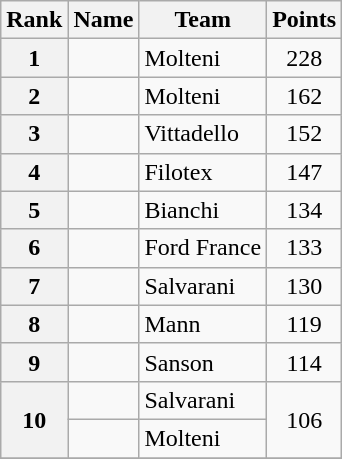<table class="wikitable">
<tr>
<th>Rank</th>
<th>Name</th>
<th>Team</th>
<th>Points</th>
</tr>
<tr>
<th style="text-align:center">1</th>
<td> </td>
<td>Molteni</td>
<td style="text-align:center">228</td>
</tr>
<tr>
<th style="text-align:center">2</th>
<td></td>
<td>Molteni</td>
<td style="text-align:center">162</td>
</tr>
<tr>
<th style="text-align:center">3</th>
<td></td>
<td>Vittadello</td>
<td style="text-align:center">152</td>
</tr>
<tr>
<th style="text-align:center">4</th>
<td></td>
<td>Filotex</td>
<td style="text-align:center">147</td>
</tr>
<tr>
<th style="text-align:center">5</th>
<td></td>
<td>Bianchi</td>
<td style="text-align:center">134</td>
</tr>
<tr>
<th style="text-align:center">6</th>
<td></td>
<td>Ford France</td>
<td style="text-align:center">133</td>
</tr>
<tr>
<th style="text-align:center">7</th>
<td></td>
<td>Salvarani</td>
<td style="text-align:center">130</td>
</tr>
<tr>
<th style="text-align:center">8</th>
<td></td>
<td>Mann</td>
<td style="text-align:center">119</td>
</tr>
<tr>
<th style="text-align:center">9</th>
<td></td>
<td>Sanson</td>
<td style="text-align:center">114</td>
</tr>
<tr>
<th style="text-align:center" rowspan="2">10</th>
<td></td>
<td>Salvarani</td>
<td style="text-align:center" rowspan="2">106</td>
</tr>
<tr>
<td></td>
<td>Molteni</td>
</tr>
<tr>
</tr>
</table>
